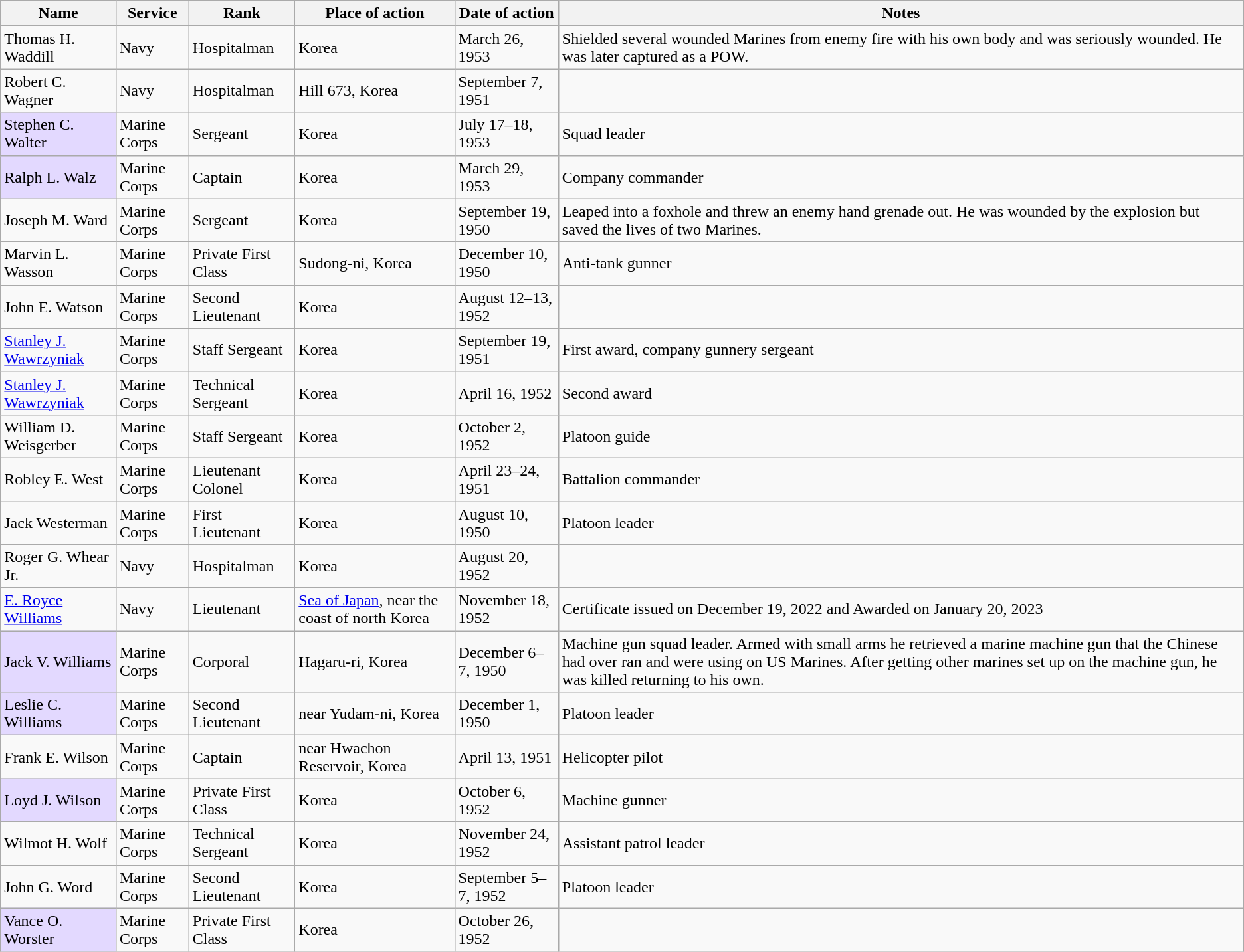<table class="wikitable sortable">
<tr>
<th>Name</th>
<th>Service</th>
<th>Rank</th>
<th>Place of action</th>
<th>Date of action</th>
<th>Notes</th>
</tr>
<tr>
<td>Thomas H. Waddill</td>
<td>Navy</td>
<td>Hospitalman</td>
<td>Korea</td>
<td>March 26, 1953</td>
<td>Shielded several wounded Marines from enemy fire with his own body and was seriously wounded. He was later captured as a POW.</td>
</tr>
<tr>
<td>Robert C. Wagner</td>
<td>Navy</td>
<td>Hospitalman</td>
<td>Hill 673, Korea</td>
<td>September 7, 1951</td>
<td></td>
</tr>
<tr>
<td style="background:#e3d9ff;">Stephen C. Walter</td>
<td>Marine Corps</td>
<td>Sergeant</td>
<td>Korea</td>
<td>July 17–18, 1953</td>
<td>Squad leader</td>
</tr>
<tr>
<td style="background:#e3d9ff;">Ralph L. Walz</td>
<td>Marine Corps</td>
<td>Captain</td>
<td>Korea</td>
<td>March 29, 1953</td>
<td>Company commander</td>
</tr>
<tr>
<td>Joseph M. Ward</td>
<td>Marine Corps</td>
<td>Sergeant</td>
<td>Korea</td>
<td>September 19, 1950</td>
<td>Leaped into a foxhole and threw an enemy hand grenade out. He was wounded by the explosion but saved the lives of two Marines.</td>
</tr>
<tr>
<td>Marvin L. Wasson</td>
<td>Marine Corps</td>
<td>Private First Class</td>
<td>Sudong-ni, Korea</td>
<td>December 10, 1950</td>
<td>Anti-tank gunner</td>
</tr>
<tr>
<td>John E. Watson</td>
<td>Marine Corps</td>
<td>Second Lieutenant</td>
<td>Korea</td>
<td>August 12–13, 1952</td>
<td></td>
</tr>
<tr>
<td><a href='#'>Stanley J. Wawrzyniak</a></td>
<td>Marine Corps</td>
<td>Staff Sergeant</td>
<td>Korea</td>
<td>September 19, 1951</td>
<td>First award, company gunnery sergeant</td>
</tr>
<tr>
<td><a href='#'>Stanley J. Wawrzyniak</a></td>
<td>Marine Corps</td>
<td>Technical Sergeant</td>
<td>Korea</td>
<td>April 16, 1952</td>
<td>Second award</td>
</tr>
<tr>
<td>William D. Weisgerber</td>
<td>Marine Corps</td>
<td>Staff Sergeant</td>
<td>Korea</td>
<td>October 2, 1952</td>
<td>Platoon guide</td>
</tr>
<tr>
<td>Robley E. West</td>
<td>Marine Corps</td>
<td>Lieutenant Colonel</td>
<td>Korea</td>
<td>April 23–24, 1951</td>
<td>Battalion commander</td>
</tr>
<tr>
<td>Jack Westerman</td>
<td>Marine Corps</td>
<td>First Lieutenant</td>
<td>Korea</td>
<td>August 10, 1950</td>
<td>Platoon leader</td>
</tr>
<tr>
<td>Roger G. Whear Jr.</td>
<td>Navy</td>
<td>Hospitalman</td>
<td>Korea</td>
<td>August 20, 1952</td>
<td></td>
</tr>
<tr>
<td><a href='#'>E. Royce Williams</a></td>
<td>Navy</td>
<td>Lieutenant</td>
<td><a href='#'>Sea of Japan</a>, near the coast of north Korea</td>
<td>November 18, 1952</td>
<td>Certificate issued on December 19, 2022 and Awarded on January 20, 2023</td>
</tr>
<tr>
<td style="background:#e3d9ff;">Jack V. Williams</td>
<td>Marine Corps</td>
<td>Corporal</td>
<td>Hagaru-ri, Korea</td>
<td>December 6–7, 1950</td>
<td>Machine gun squad leader. Armed with small arms he retrieved a marine machine gun that the Chinese had over ran and were using on US Marines. After getting other marines set up on the machine gun, he was killed returning to his own.</td>
</tr>
<tr>
<td style="background:#e3d9ff;">Leslie C. Williams</td>
<td>Marine Corps</td>
<td>Second Lieutenant</td>
<td>near Yudam-ni, Korea</td>
<td>December 1, 1950</td>
<td>Platoon leader</td>
</tr>
<tr>
<td>Frank E. Wilson</td>
<td>Marine Corps</td>
<td>Captain</td>
<td>near Hwachon Reservoir, Korea</td>
<td>April 13, 1951</td>
<td>Helicopter pilot</td>
</tr>
<tr>
<td style="background:#e3d9ff;">Loyd J. Wilson</td>
<td>Marine Corps</td>
<td>Private First Class</td>
<td>Korea</td>
<td>October 6, 1952</td>
<td>Machine gunner</td>
</tr>
<tr>
<td>Wilmot H. Wolf</td>
<td>Marine Corps</td>
<td>Technical Sergeant</td>
<td>Korea</td>
<td>November 24, 1952</td>
<td>Assistant patrol leader</td>
</tr>
<tr>
<td>John G. Word</td>
<td>Marine Corps</td>
<td>Second Lieutenant</td>
<td>Korea</td>
<td>September 5–7, 1952</td>
<td>Platoon leader</td>
</tr>
<tr>
<td style="background:#e3d9ff;">Vance O. Worster</td>
<td>Marine Corps</td>
<td>Private First Class</td>
<td>Korea</td>
<td>October 26, 1952</td>
<td></td>
</tr>
</table>
